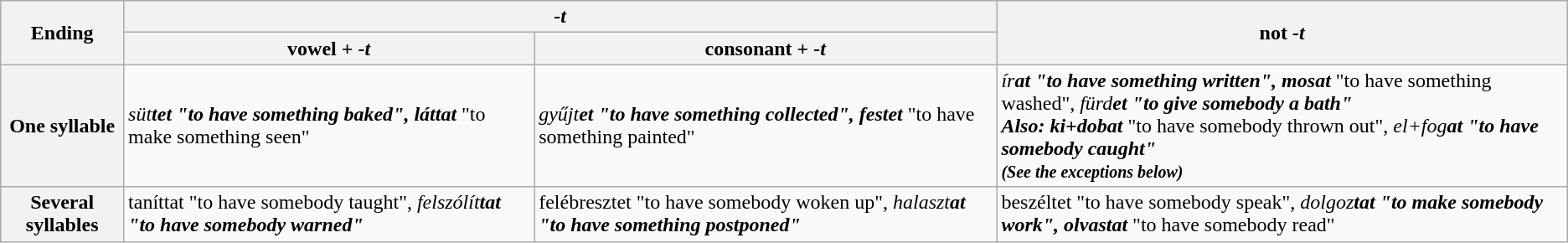<table class=wikitable align=center>
<tr>
<th rowspan=2>Ending</th>
<th colspan=2><em>-t</em></th>
<th rowspan=2>not <em>-t</em></th>
</tr>
<tr>
<th>vowel + <em>-t</em></th>
<th>consonant + <em>-t</em></th>
</tr>
<tr>
<th>One syllable</th>
<td><em>süt<strong>tet<strong><em> "to have something baked", </em>lát</strong>tat</em></strong> "to make something seen"</td>
<td><em>gyűjt<strong>et<strong><em> "to have something collected", </em>fest</strong>et</em></strong> "to have something painted"</td>
<td><em>ír<strong>at<strong><em> "to have something written", </em>mos</strong>at</em></strong> "to have something washed", <em>fürd<strong>et<strong><em> "to give somebody a bath"<br>Also: </em>ki+dob</strong>at</em></strong> "to have somebody thrown out", <em>el+fog<strong>at<strong><em> "to have somebody caught"<br><small>(See the exceptions below)</small></td>
</tr>
<tr>
<th>Several syllables</th>
<td></em>tanít</strong>tat</em></strong> "to have somebody taught", <em>felszólít<strong>tat<strong><em> "to have somebody warned"</td>
<td></em>felébreszt</strong>et</em></strong> "to have somebody woken up", <em>halaszt<strong>at<strong><em> "to have something postponed"</td>
<td></em>beszél</strong>tet</em></strong> "to have somebody speak", <em>dolgoz<strong>tat<strong><em> "to make somebody work", </em>olvas</strong>tat</em></strong> "to have somebody read"</td>
</tr>
</table>
